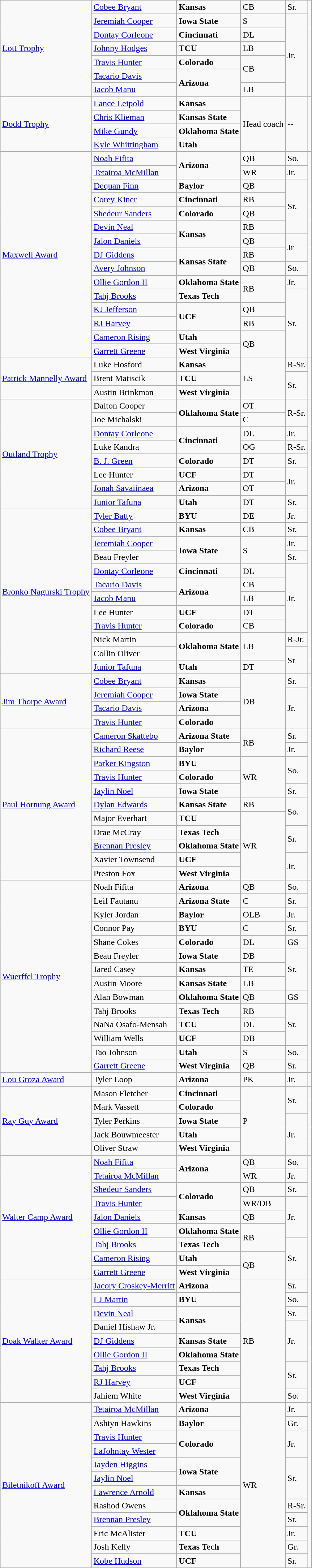<table class="wikitable">
<tr>
<td rowspan=7><a href='#'>Lott Trophy</a></td>
<td><a href='#'>Cobee Bryant</a></td>
<td><strong>Kansas</strong></td>
<td>CB</td>
<td>Sr.</td>
<td rowspan=7></td>
</tr>
<tr>
<td><a href='#'>Jeremiah Cooper</a></td>
<td><strong>Iowa State</strong></td>
<td>S</td>
<td rowspan=6>Jr.</td>
</tr>
<tr>
<td><a href='#'>Dontay Corleone</a></td>
<td><strong>Cincinnati</strong></td>
<td>DL</td>
</tr>
<tr>
<td><a href='#'>Johnny Hodges</a></td>
<td><strong>TCU</strong></td>
<td>LB</td>
</tr>
<tr>
<td><a href='#'>Travis Hunter</a></td>
<td><strong>Colorado</strong></td>
<td rowspan=2>CB</td>
</tr>
<tr>
<td><a href='#'>Tacario Davis</a></td>
<td rowspan=2><strong>Arizona</strong></td>
</tr>
<tr>
<td><a href='#'>Jacob Manu</a></td>
<td>LB</td>
</tr>
<tr>
<td rowspan=4><a href='#'>Dodd Trophy</a></td>
<td><a href='#'>Lance Leipold</a></td>
<td><strong>Kansas</strong></td>
<td rowspan=4>Head coach</td>
<td rowspan=4>--</td>
<td rowspan=4></td>
</tr>
<tr>
<td><a href='#'>Chris Klieman</a></td>
<td><strong>Kansas State</strong></td>
</tr>
<tr>
<td><a href='#'>Mike Gundy</a></td>
<td><strong>Oklahoma State</strong></td>
</tr>
<tr>
<td><a href='#'>Kyle Whittingham</a></td>
<td><strong>Utah</strong></td>
</tr>
<tr>
<td rowspan=15><a href='#'>Maxwell Award</a></td>
<td><a href='#'>Noah Fifita</a></td>
<td rowspan=2><strong>Arizona</strong></td>
<td>QB</td>
<td>So.</td>
<td rowspan=15></td>
</tr>
<tr>
<td><a href='#'>Tetairoa McMillan</a></td>
<td>WR</td>
<td>Jr.</td>
</tr>
<tr>
<td><a href='#'>Dequan Finn</a></td>
<td><strong>Baylor</strong></td>
<td>QB</td>
<td rowspan=4>Sr.</td>
</tr>
<tr>
<td><a href='#'>Corey Kiner</a></td>
<td><strong>Cincinnati</strong></td>
<td>RB</td>
</tr>
<tr>
<td><a href='#'>Shedeur Sanders</a></td>
<td><strong>Colorado</strong></td>
<td>QB</td>
</tr>
<tr>
<td><a href='#'>Devin Neal</a></td>
<td rowspan=2><strong>Kansas</strong></td>
<td>RB</td>
</tr>
<tr>
<td><a href='#'>Jalon Daniels</a></td>
<td>QB</td>
<td rowspan=2>Jr</td>
</tr>
<tr>
<td><a href='#'>DJ Giddens</a></td>
<td rowspan=2><strong>Kansas State</strong></td>
<td>RB</td>
</tr>
<tr>
<td><a href='#'>Avery Johnson</a></td>
<td>QB</td>
<td>So.</td>
</tr>
<tr>
<td><a href='#'>Ollie Gordon II</a></td>
<td><strong>Oklahoma State</strong></td>
<td rowspan=2>RB</td>
<td>Jr.</td>
</tr>
<tr>
<td><a href='#'>Tahj Brooks</a></td>
<td><strong>Texas Tech</strong></td>
<td rowspan=5>Sr.</td>
</tr>
<tr>
<td><a href='#'>KJ Jefferson</a></td>
<td rowspan=2><strong>UCF</strong></td>
<td>QB</td>
</tr>
<tr>
<td><a href='#'>RJ Harvey</a></td>
<td>RB</td>
</tr>
<tr>
<td><a href='#'>Cameron Rising</a></td>
<td><strong>Utah</strong></td>
<td rowspan=2>QB</td>
</tr>
<tr>
<td><a href='#'>Garrett Greene</a></td>
<td><strong>West Virginia</strong></td>
</tr>
<tr>
<td rowspan=3><a href='#'>Patrick Mannelly Award</a></td>
<td>Luke Hosford</td>
<td><strong>Kansas</strong></td>
<td rowspan=3>LS</td>
<td>R-Sr.</td>
<td rowspan=3></td>
</tr>
<tr>
<td>Brent Matiscik</td>
<td><strong>TCU</strong></td>
<td rowspan=2>Sr.</td>
</tr>
<tr>
<td>Austin Brinkman</td>
<td><strong>West Virginia</strong></td>
</tr>
<tr>
<td rowspan=8><a href='#'>Outland Trophy</a></td>
<td>Dalton Cooper</td>
<td rowspan=2><strong>Oklahoma State</strong></td>
<td>OT</td>
<td rowspan=2>R-Sr.</td>
<td rowspan=8></td>
</tr>
<tr>
<td>Joe Michalski</td>
<td>C</td>
</tr>
<tr>
<td><a href='#'>Dontay Corleone</a></td>
<td rowspan=2><strong>Cincinnati</strong></td>
<td>DL</td>
<td>Jr.</td>
</tr>
<tr>
<td>Luke Kandra</td>
<td>OG</td>
<td>R-Sr.</td>
</tr>
<tr>
<td><a href='#'>B. J. Green</a></td>
<td><strong>Colorado</strong></td>
<td>DT</td>
<td>Sr.</td>
</tr>
<tr>
<td>Lee Hunter</td>
<td><strong>UCF</strong></td>
<td>DT</td>
<td rowspan=2>Jr.</td>
</tr>
<tr>
<td><a href='#'>Jonah Savaiinaea</a></td>
<td><strong>Arizona</strong></td>
<td>OT</td>
</tr>
<tr>
<td><a href='#'>Junior Tafuna</a></td>
<td><strong>Utah</strong></td>
<td>DT</td>
<td>Sr.</td>
</tr>
<tr>
<td rowspan=12><a href='#'>Bronko Nagurski Trophy</a></td>
<td><a href='#'>Tyler Batty</a></td>
<td><strong>BYU</strong></td>
<td>DE</td>
<td>Jr.</td>
<td rowspan=12></td>
</tr>
<tr>
<td><a href='#'>Cobee Bryant</a></td>
<td><strong>Kansas</strong></td>
<td>CB</td>
<td>Sr.</td>
</tr>
<tr>
<td><a href='#'>Jeremiah Cooper</a></td>
<td rowspan=2><strong>Iowa State</strong></td>
<td rowspan=2>S</td>
<td>Jr.</td>
</tr>
<tr>
<td>Beau Freyler</td>
<td>Sr.</td>
</tr>
<tr>
<td><a href='#'>Dontay Corleone</a></td>
<td><strong>Cincinnati</strong></td>
<td>DL</td>
<td rowspan=5>Jr.</td>
</tr>
<tr>
<td><a href='#'>Tacario Davis</a></td>
<td rowspan=2><strong>Arizona</strong></td>
<td>CB</td>
</tr>
<tr>
<td><a href='#'>Jacob Manu</a></td>
<td>LB</td>
</tr>
<tr>
<td>Lee Hunter</td>
<td><strong>UCF</strong></td>
<td>DT</td>
</tr>
<tr>
<td><a href='#'>Travis Hunter</a></td>
<td><strong>Colorado</strong></td>
<td>CB</td>
</tr>
<tr>
<td>Nick Martin</td>
<td rowspan=2><strong>Oklahoma State</strong></td>
<td rowspan=2>LB</td>
<td>R-Jr.</td>
</tr>
<tr>
<td>Collin Oliver</td>
<td rowspan=2>Sr</td>
</tr>
<tr>
<td><a href='#'>Junior Tafuna</a></td>
<td><strong>Utah</strong></td>
<td>DT</td>
</tr>
<tr>
<td rowspan=4><a href='#'>Jim Thorpe Award</a></td>
<td><a href='#'>Cobee Bryant</a></td>
<td><strong>Kansas</strong></td>
<td rowspan=4>DB</td>
<td>Sr.</td>
<td rowspan=4></td>
</tr>
<tr>
<td><a href='#'>Jeremiah Cooper</a></td>
<td><strong>Iowa State</strong></td>
<td rowspan=3>Jr.</td>
</tr>
<tr>
<td><a href='#'>Tacario Davis</a></td>
<td><strong>Arizona</strong></td>
</tr>
<tr>
<td><a href='#'>Travis Hunter</a></td>
<td><strong>Colorado</strong></td>
</tr>
<tr>
<td rowspan=11><a href='#'>Paul Hornung Award</a></td>
<td><a href='#'>Cameron Skattebo</a></td>
<td><strong>Arizona State</strong></td>
<td rowspan=2>RB</td>
<td>Sr.</td>
<td rowspan=11></td>
</tr>
<tr>
<td><a href='#'>Richard Reese</a></td>
<td><strong>Baylor</strong></td>
<td>Jr.</td>
</tr>
<tr>
<td><a href='#'>Parker Kingston</a></td>
<td><strong>BYU</strong></td>
<td rowspan=3>WR</td>
<td rowspan=2>So.</td>
</tr>
<tr>
<td><a href='#'>Travis Hunter</a></td>
<td><strong>Colorado</strong></td>
</tr>
<tr>
<td><a href='#'>Jaylin Noel</a></td>
<td><strong>Iowa State</strong></td>
<td>Sr.</td>
</tr>
<tr>
<td><a href='#'>Dylan Edwards</a></td>
<td><strong>Kansas State</strong></td>
<td>RB</td>
<td rowspan=2>So.</td>
</tr>
<tr>
<td>Major Everhart</td>
<td><strong>TCU</strong></td>
<td rowspan=5>WR</td>
</tr>
<tr>
<td>Drae McCray</td>
<td><strong>Texas Tech</strong></td>
<td rowspan=2>Sr.</td>
</tr>
<tr>
<td><a href='#'>Brennan Presley</a></td>
<td><strong>Oklahoma State</strong></td>
</tr>
<tr>
<td>Xavier Townsend</td>
<td><strong>UCF</strong></td>
<td rowspan=2>Jr.</td>
</tr>
<tr>
<td>Preston Fox</td>
<td><strong>West Virginia</strong></td>
</tr>
<tr>
<td rowspan=14><a href='#'>Wuerffel Trophy</a></td>
<td>Noah Fifita</td>
<td><strong>Arizona</strong></td>
<td>QB</td>
<td>So.</td>
<td rowspan=14></td>
</tr>
<tr>
<td>Leif Fautanu</td>
<td><strong>Arizona State</strong></td>
<td>C</td>
<td>Sr.</td>
</tr>
<tr>
<td>Kyler Jordan</td>
<td><strong>Baylor</strong></td>
<td>OLB</td>
<td>Jr.</td>
</tr>
<tr>
<td>Connor Pay</td>
<td><strong>BYU</strong></td>
<td>C</td>
<td>Sr.</td>
</tr>
<tr>
<td>Shane Cokes</td>
<td><strong>Colorado</strong></td>
<td>DL</td>
<td>GS</td>
</tr>
<tr>
<td>Beau Freyler</td>
<td><strong>Iowa State</strong></td>
<td>DB</td>
<td rowspan=3>Sr.</td>
</tr>
<tr>
<td>Jared Casey</td>
<td><strong>Kansas</strong></td>
<td>TE</td>
</tr>
<tr>
<td>Austin Moore</td>
<td><strong>Kansas State</strong></td>
<td>LB</td>
</tr>
<tr>
<td>Alan Bowman</td>
<td><strong>Oklahoma State</strong></td>
<td>QB</td>
<td>GS</td>
</tr>
<tr>
<td>Tahj Brooks</td>
<td><strong>Texas Tech</strong></td>
<td>RB</td>
<td rowspan=3>Sr.</td>
</tr>
<tr>
<td>NaNa Osafo-Mensah</td>
<td><strong>TCU</strong></td>
<td>DL</td>
</tr>
<tr>
<td>William Wells</td>
<td><strong>UCF</strong></td>
<td>DB</td>
</tr>
<tr>
<td>Tao Johnson</td>
<td><strong>Utah</strong></td>
<td>S</td>
<td>So.</td>
</tr>
<tr>
<td><a href='#'>Garrett Greene</a></td>
<td><strong>West Virginia</strong></td>
<td>QB</td>
<td>Sr.</td>
</tr>
<tr>
<td><a href='#'>Lou Groza Award</a></td>
<td>Tyler Loop</td>
<td><strong>Arizona</strong></td>
<td>PK</td>
<td>Jr.</td>
<td></td>
</tr>
<tr>
<td rowspan=5><a href='#'>Ray Guy Award</a></td>
<td>Mason Fletcher</td>
<td><strong>Cincinnati</strong></td>
<td rowspan=5>P</td>
<td rowspan=2>Sr.</td>
<td rowspan=5></td>
</tr>
<tr>
<td>Mark Vassett</td>
<td><strong>Colorado</strong></td>
</tr>
<tr>
<td>Tyler Perkins</td>
<td><strong>Iowa State</strong></td>
<td rowspan=3>Jr.</td>
</tr>
<tr>
<td>Jack Bouwmeester</td>
<td><strong>Utah</strong></td>
</tr>
<tr>
<td>Oliver Straw</td>
<td><strong>West Virginia</strong></td>
</tr>
<tr>
<td rowspan=9><a href='#'>Walter Camp Award</a></td>
<td><a href='#'>Noah Fifita</a></td>
<td rowspan=2><strong>Arizona</strong></td>
<td>QB</td>
<td>So.</td>
<td rowspan=9></td>
</tr>
<tr>
<td><a href='#'>Tetairoa McMillan</a></td>
<td>WR</td>
<td>Jr.</td>
</tr>
<tr>
<td><a href='#'>Shedeur Sanders</a></td>
<td rowspan=2><strong>Colorado</strong></td>
<td>QB</td>
<td>Sr.</td>
</tr>
<tr>
<td><a href='#'>Travis Hunter</a></td>
<td>WR/DB</td>
<td rowspan=3>Jr.</td>
</tr>
<tr>
<td><a href='#'>Jalon Daniels</a></td>
<td><strong>Kansas</strong></td>
<td>QB</td>
</tr>
<tr>
<td><a href='#'>Ollie Gordon II</a></td>
<td><strong>Oklahoma State</strong></td>
<td rowspan=2>RB</td>
</tr>
<tr>
<td><a href='#'>Tahj Brooks</a></td>
<td><strong>Texas Tech</strong></td>
<td rowspan=3>Sr.</td>
</tr>
<tr>
<td><a href='#'>Cameron Rising</a></td>
<td><strong>Utah</strong></td>
<td rowspan=2>QB</td>
</tr>
<tr>
<td><a href='#'>Garrett Greene</a></td>
<td><strong>West Virginia</strong></td>
</tr>
<tr>
<td rowspan=9><a href='#'>Doak Walker Award</a></td>
<td><a href='#'>Jacory Croskey-Merritt</a></td>
<td><strong>Arizona</strong></td>
<td rowspan=9>RB</td>
<td>Sr.</td>
<td rowspan=9></td>
</tr>
<tr>
<td><a href='#'>LJ Martin</a></td>
<td><strong>BYU</strong></td>
<td>So.</td>
</tr>
<tr>
<td><a href='#'>Devin Neal</a></td>
<td rowspan=2><strong>Kansas</strong></td>
<td>Sr.</td>
</tr>
<tr>
<td>Daniel Hishaw Jr.</td>
<td rowspan=3>Jr.</td>
</tr>
<tr>
<td><a href='#'>DJ Giddens</a></td>
<td><strong>Kansas State</strong></td>
</tr>
<tr>
<td><a href='#'>Ollie Gordon II</a></td>
<td><strong>Oklahoma State</strong></td>
</tr>
<tr>
<td><a href='#'>Tahj Brooks</a></td>
<td><strong>Texas Tech</strong></td>
<td rowspan=2>Sr.</td>
</tr>
<tr>
<td><a href='#'>RJ Harvey</a></td>
<td><strong>UCF</strong></td>
</tr>
<tr>
<td>Jahiem White</td>
<td><strong>West Virginia</strong></td>
<td>So.</td>
</tr>
<tr>
<td rowspan=12><a href='#'>Biletnikoff Award</a></td>
<td><a href='#'>Tetairoa McMillan</a></td>
<td><strong>Arizona</strong></td>
<td rowspan=12>WR</td>
<td>Jr.</td>
<td rowspan=12></td>
</tr>
<tr>
<td>Ashtyn Hawkins</td>
<td><strong>Baylor</strong></td>
<td>Gr.</td>
</tr>
<tr>
<td><a href='#'>Travis Hunter</a></td>
<td rowspan=2><strong>Colorado</strong></td>
<td rowspan=2>Jr.</td>
</tr>
<tr>
<td><a href='#'>LaJohntay Wester</a></td>
</tr>
<tr>
<td><a href='#'>Jayden Higgins</a></td>
<td rowspan=2><strong>Iowa State</strong></td>
<td rowspan=3>Sr.</td>
</tr>
<tr>
<td><a href='#'>Jaylin Noel</a></td>
</tr>
<tr>
<td><a href='#'>Lawrence Arnold</a></td>
<td><strong>Kansas</strong></td>
</tr>
<tr>
<td>Rashod Owens</td>
<td rowspan=2><strong>Oklahoma State</strong></td>
<td>R-Sr.</td>
</tr>
<tr>
<td><a href='#'>Brennan Presley</a></td>
<td>Sr.</td>
</tr>
<tr>
<td>Eric McAlister</td>
<td><strong>TCU</strong></td>
<td>Jr.</td>
</tr>
<tr>
<td>Josh Kelly</td>
<td><strong>Texas Tech</strong></td>
<td>Gr.</td>
</tr>
<tr>
<td><a href='#'>Kobe Hudson</a></td>
<td><strong>UCF</strong></td>
<td>Sr.</td>
</tr>
</table>
